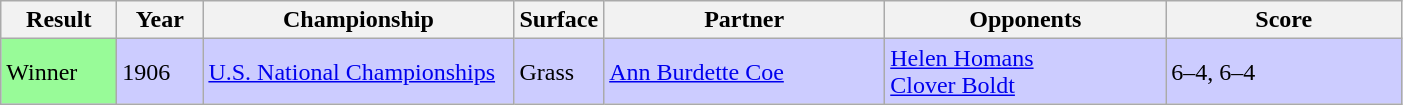<table class="sortable wikitable">
<tr>
<th style="width:70px">Result</th>
<th style="width:50px">Year</th>
<th style="width:200px">Championship</th>
<th style="width:50px">Surface</th>
<th style="width:180px">Partner</th>
<th style="width:180px">Opponents</th>
<th style="width:150px" class="unsortable">Score</th>
</tr>
<tr style="background:#ccf;">
<td style="background:#98fb98;">Winner</td>
<td>1906</td>
<td><a href='#'>U.S. National Championships</a></td>
<td>Grass</td>
<td>  <a href='#'>Ann Burdette Coe</a></td>
<td> <a href='#'>Helen Homans</a><br>  <a href='#'>Clover Boldt</a></td>
<td>6–4, 6–4</td>
</tr>
</table>
